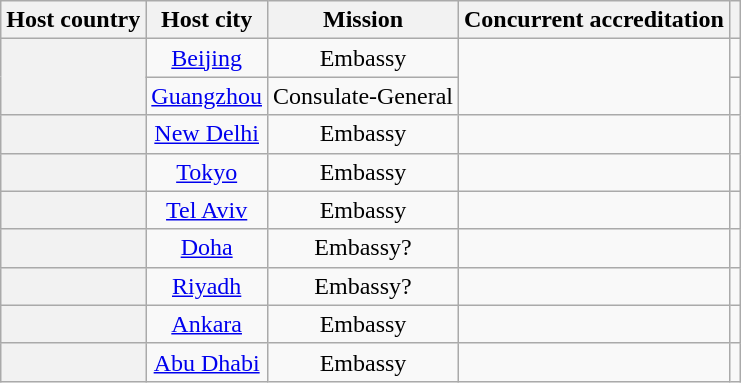<table class="wikitable plainrowheaders" style="text-align:center;">
<tr>
<th scope="col">Host country</th>
<th scope="col">Host city</th>
<th scope="col">Mission</th>
<th scope="col">Concurrent accreditation</th>
<th scope="col"></th>
</tr>
<tr>
<th scope="row" rowspan="2"></th>
<td><a href='#'>Beijing</a></td>
<td>Embassy</td>
<td rowspan="2"></td>
<td></td>
</tr>
<tr>
<td><a href='#'>Guangzhou</a></td>
<td>Consulate-General</td>
<td></td>
</tr>
<tr>
<th scope="row"></th>
<td><a href='#'>New Delhi</a></td>
<td>Embassy</td>
<td></td>
<td></td>
</tr>
<tr>
<th scope="row"></th>
<td><a href='#'>Tokyo</a></td>
<td>Embassy</td>
<td></td>
<td></td>
</tr>
<tr>
<th scope="row"></th>
<td><a href='#'>Tel Aviv</a></td>
<td>Embassy</td>
<td></td>
<td></td>
</tr>
<tr>
<th scope="row"></th>
<td><a href='#'>Doha</a></td>
<td>Embassy?</td>
<td></td>
<td></td>
</tr>
<tr>
<th scope="row"></th>
<td><a href='#'>Riyadh</a></td>
<td>Embassy?</td>
<td></td>
<td></td>
</tr>
<tr>
<th scope="row"></th>
<td><a href='#'>Ankara</a></td>
<td>Embassy</td>
<td></td>
<td></td>
</tr>
<tr>
<th scope="row"></th>
<td><a href='#'>Abu Dhabi</a></td>
<td>Embassy</td>
<td></td>
<td></td>
</tr>
</table>
